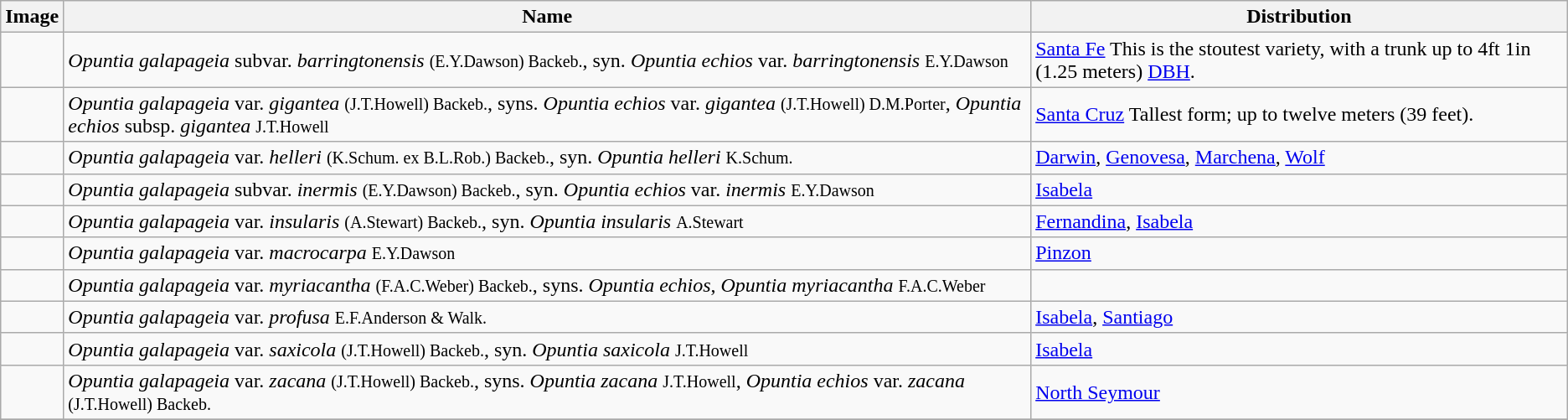<table class="wikitable">
<tr>
<th>Image</th>
<th>Name</th>
<th>Distribution</th>
</tr>
<tr>
<td></td>
<td><em>Opuntia galapageia</em> subvar. <em>barringtonensis</em> <small>(E.Y.Dawson) Backeb.</small>, syn. <em>Opuntia echios</em> var. <em>barringtonensis</em> <small>E.Y.Dawson</small></td>
<td><a href='#'>Santa Fe</a> This is the stoutest variety, with a trunk up to 4ft 1in (1.25 meters) <a href='#'>DBH</a>.</td>
</tr>
<tr>
<td></td>
<td><em>Opuntia galapageia</em> var. <em>gigantea</em> <small>(J.T.Howell) Backeb.</small>, syns. <em>Opuntia echios</em> var. <em>gigantea</em> <small> (J.T.Howell) D.M.Porter</small>, <em>Opuntia echios</em> subsp. <em>gigantea</em> <small>J.T.Howell</small></td>
<td><a href='#'>Santa Cruz</a> Tallest form; up to twelve meters (39 feet).</td>
</tr>
<tr>
<td></td>
<td><em>Opuntia galapageia</em> var. <em>helleri</em> <small>(K.Schum. ex B.L.Rob.) Backeb.</small>, syn. <em>Opuntia helleri</em> <small>K.Schum.</small></td>
<td><a href='#'>Darwin</a>, <a href='#'>Genovesa</a>, <a href='#'>Marchena</a>, <a href='#'>Wolf</a></td>
</tr>
<tr>
<td></td>
<td><em>Opuntia galapageia</em> subvar. <em>inermis</em> <small>(E.Y.Dawson) Backeb.</small>, syn. <em>Opuntia echios</em> var. <em>inermis</em> <small>E.Y.Dawson</small></td>
<td><a href='#'>Isabela</a></td>
</tr>
<tr>
<td></td>
<td><em>Opuntia galapageia</em> var. <em>insularis</em> <small>(A.Stewart) Backeb.</small>, syn. <em>Opuntia insularis</em> <small>A.Stewart</small></td>
<td><a href='#'>Fernandina</a>, <a href='#'>Isabela</a></td>
</tr>
<tr>
<td></td>
<td><em>Opuntia galapageia</em> var. <em>macrocarpa</em> <small>E.Y.Dawson</small></td>
<td><a href='#'>Pinzon</a></td>
</tr>
<tr>
<td></td>
<td><em>Opuntia galapageia</em> var. <em>myriacantha</em> <small>(F.A.C.Weber) Backeb.</small>, syns. <em>Opuntia echios</em>, <em>Opuntia myriacantha</em> <small>F.A.C.Weber</small></td>
<td></td>
</tr>
<tr>
<td></td>
<td><em>Opuntia galapageia</em> var. <em>profusa</em> <small>E.F.Anderson & Walk.</small></td>
<td><a href='#'>Isabela</a>, <a href='#'>Santiago</a></td>
</tr>
<tr>
<td></td>
<td><em>Opuntia galapageia</em> var. <em>saxicola</em> <small>(J.T.Howell) Backeb.</small>, syn. <em>Opuntia saxicola</em> <small>J.T.Howell</small></td>
<td><a href='#'>Isabela</a></td>
</tr>
<tr>
<td></td>
<td><em>Opuntia galapageia</em> var. <em>zacana</em> <small>(J.T.Howell) Backeb.</small>, syns. <em>Opuntia zacana</em> <small>J.T.Howell</small>, <em>Opuntia echios</em> var. <em>zacana</em> <small>(J.T.Howell) Backeb.</small></td>
<td><a href='#'>North Seymour</a></td>
</tr>
<tr>
</tr>
</table>
